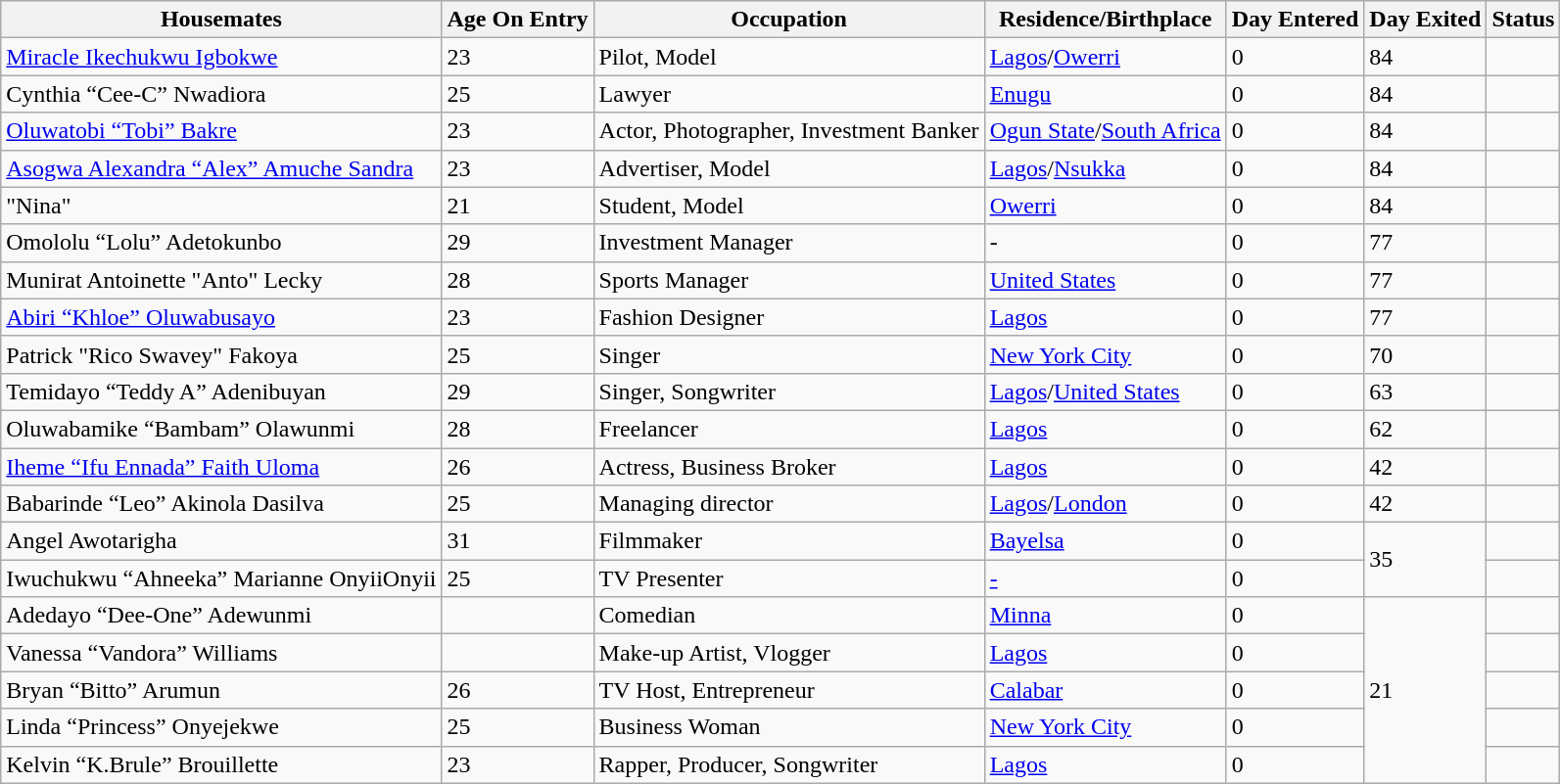<table class="wikitable" style="text-align:left;">
<tr>
<th>Housemates</th>
<th>Age On Entry</th>
<th>Occupation</th>
<th>Residence/Birthplace</th>
<th>Day Entered</th>
<th>Day Exited</th>
<th>Status</th>
</tr>
<tr>
<td><a href='#'>Miracle Ikechukwu Igbokwe</a></td>
<td>23</td>
<td>Pilot, Model</td>
<td><a href='#'>Lagos</a>/<a href='#'>Owerri</a></td>
<td>0</td>
<td>84</td>
<td></td>
</tr>
<tr>
<td>Cynthia “Cee-C” Nwadiora</td>
<td>25</td>
<td>Lawyer</td>
<td><a href='#'>Enugu</a></td>
<td>0</td>
<td>84</td>
<td></td>
</tr>
<tr>
<td><a href='#'>Oluwatobi “Tobi” Bakre</a></td>
<td>23</td>
<td>Actor, Photographer, Investment Banker</td>
<td><a href='#'>Ogun State</a>/<a href='#'>South Africa</a></td>
<td>0</td>
<td>84</td>
<td></td>
</tr>
<tr>
<td><a href='#'>Asogwa Alexandra “Alex” Amuche Sandra</a></td>
<td>23</td>
<td>Advertiser, Model</td>
<td><a href='#'>Lagos</a>/<a href='#'>Nsukka</a></td>
<td>0</td>
<td>84</td>
<td></td>
</tr>
<tr>
<td>"Nina"</td>
<td>21</td>
<td>Student, Model</td>
<td><a href='#'>Owerri</a></td>
<td>0</td>
<td>84</td>
<td></td>
</tr>
<tr>
<td>Omololu “Lolu” Adetokunbo</td>
<td>29</td>
<td>Investment Manager</td>
<td>-</td>
<td>0</td>
<td>77</td>
<td></td>
</tr>
<tr>
<td>Munirat Antoinette "Anto" Lecky</td>
<td>28</td>
<td>Sports Manager</td>
<td><a href='#'>United States</a></td>
<td>0</td>
<td>77</td>
<td></td>
</tr>
<tr>
<td><a href='#'>Abiri “Khloe” Oluwabusayo</a></td>
<td>23</td>
<td>Fashion Designer</td>
<td><a href='#'>Lagos</a></td>
<td>0</td>
<td>77</td>
<td></td>
</tr>
<tr>
<td>Patrick "Rico Swavey" Fakoya</td>
<td>25</td>
<td>Singer</td>
<td><a href='#'>New York City</a></td>
<td>0</td>
<td>70</td>
<td></td>
</tr>
<tr>
<td>Temidayo “Teddy A” Adenibuyan</td>
<td>29</td>
<td>Singer, Songwriter</td>
<td><a href='#'>Lagos</a>/<a href='#'>United States</a></td>
<td>0</td>
<td>63</td>
<td></td>
</tr>
<tr>
<td>Oluwabamike “Bambam” Olawunmi</td>
<td>28</td>
<td>Freelancer</td>
<td><a href='#'>Lagos</a></td>
<td>0</td>
<td>62</td>
<td></td>
</tr>
<tr>
<td><a href='#'>Iheme “Ifu Ennada” Faith Uloma</a></td>
<td>26</td>
<td>Actress, Business Broker</td>
<td><a href='#'>Lagos</a></td>
<td>0</td>
<td>42</td>
<td></td>
</tr>
<tr>
<td>Babarinde “Leo” Akinola Dasilva</td>
<td>25</td>
<td>Managing director</td>
<td><a href='#'>Lagos</a>/<a href='#'>London</a></td>
<td>0</td>
<td>42</td>
<td></td>
</tr>
<tr>
<td>Angel Awotarigha</td>
<td>31</td>
<td>Filmmaker</td>
<td><a href='#'>Bayelsa</a></td>
<td>0</td>
<td rowspan=2>35</td>
<td></td>
</tr>
<tr>
<td>Iwuchukwu “Ahneeka” Marianne OnyiiOnyii</td>
<td>25</td>
<td>TV Presenter</td>
<td><a href='#'>-</a></td>
<td>0</td>
<td></td>
</tr>
<tr>
<td>Adedayo “Dee-One” Adewunmi</td>
<td></td>
<td>Comedian</td>
<td><a href='#'>Minna</a></td>
<td>0</td>
<td rowspan=5>21</td>
<td></td>
</tr>
<tr>
<td>Vanessa “Vandora” Williams</td>
<td></td>
<td>Make-up Artist, Vlogger</td>
<td><a href='#'>Lagos</a></td>
<td>0</td>
<td></td>
</tr>
<tr>
<td>Bryan “Bitto” Arumun</td>
<td>26</td>
<td>TV Host, Entrepreneur</td>
<td><a href='#'>Calabar</a></td>
<td>0</td>
<td></td>
</tr>
<tr>
<td>Linda “Princess” Onyejekwe</td>
<td>25</td>
<td>Business Woman</td>
<td><a href='#'>New York City</a></td>
<td>0</td>
<td></td>
</tr>
<tr>
<td>Kelvin “K.Brule” Brouillette</td>
<td>23</td>
<td>Rapper, Producer, Songwriter</td>
<td><a href='#'>Lagos</a></td>
<td>0</td>
<td></td>
</tr>
</table>
